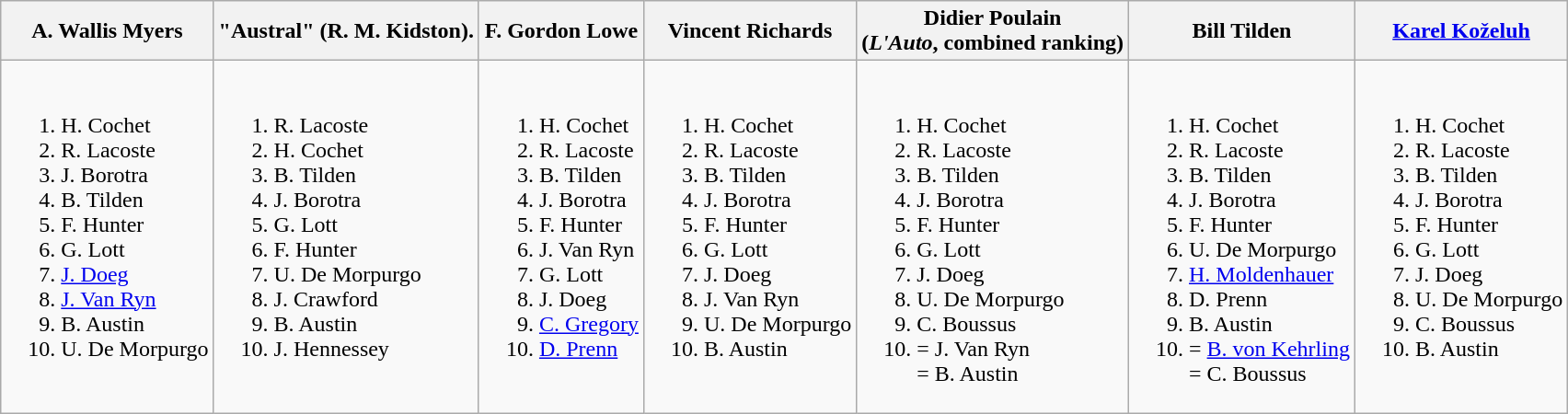<table class="wikitable">
<tr>
<th>A. Wallis Myers</th>
<th>"Austral" (R. M. Kidston).</th>
<th>F. Gordon Lowe</th>
<th>Vincent Richards</th>
<th>Didier Poulain<br>(<em>L'Auto</em>, combined ranking)</th>
<th>Bill Tilden</th>
<th><a href='#'>Karel Koželuh</a></th>
</tr>
<tr style="vertical-align: top;">
<td style="white-space: nowrap;"><br><ol><li> H. Cochet</li><li> R. Lacoste</li><li> J. Borotra</li><li> B. Tilden</li><li> F. Hunter</li><li> G. Lott</li><li> <a href='#'>J. Doeg</a></li><li> <a href='#'>J. Van Ryn</a></li><li> B. Austin</li><li> U. De Morpurgo</li></ol></td>
<td style="white-space: nowrap;"><br><ol><li> R. Lacoste</li><li> H. Cochet</li><li> B. Tilden</li><li> J. Borotra</li><li> G. Lott</li><li> F. Hunter</li><li> U. De Morpurgo</li><li> J. Crawford</li><li> B. Austin</li><li> J. Hennessey</li></ol></td>
<td style="white-space: nowrap;"><br><ol><li> H. Cochet</li><li> R. Lacoste</li><li> B. Tilden</li><li> J. Borotra</li><li> F. Hunter</li><li> J. Van Ryn</li><li> G. Lott</li><li> J. Doeg</li><li> <a href='#'>C. Gregory</a></li><li> <a href='#'>D. Prenn</a></li></ol></td>
<td style="white-space: nowrap;"><br><ol><li> H. Cochet</li><li> R. Lacoste</li><li> B. Tilden</li><li> J. Borotra</li><li> F. Hunter</li><li> G. Lott</li><li> J. Doeg</li><li> J. Van Ryn</li><li> U. De Morpurgo</li><li> B. Austin</li></ol></td>
<td style="white-space: nowrap;"><br><ol><li> H. Cochet</li><li> R. Lacoste</li><li> B. Tilden</li><li> J. Borotra</li><li> F. Hunter</li><li> G. Lott</li><li> J. Doeg</li><li> U. De Morpurgo</li><li> C. Boussus</li><li>= J. Van Ryn<br>= B. Austin</li></ol></td>
<td style="white-space: nowrap;"><br><ol><li> H. Cochet</li><li> R. Lacoste</li><li> B. Tilden</li><li> J. Borotra</li><li> F. Hunter</li><li> U. De Morpurgo</li><li> <a href='#'>H. Moldenhauer</a></li><li> D. Prenn</li><li> B. Austin</li><li>= <a href='#'>B. von Kehrling</a><br>= C. Boussus</li></ol></td>
<td style="white-space: nowrap;"><br><ol><li> H. Cochet</li><li> R. Lacoste</li><li> B. Tilden</li><li> J. Borotra</li><li> F. Hunter</li><li> G. Lott</li><li> J. Doeg</li><li> U. De Morpurgo</li><li> C. Boussus</li><li> B. Austin</li></ol></td>
</tr>
</table>
